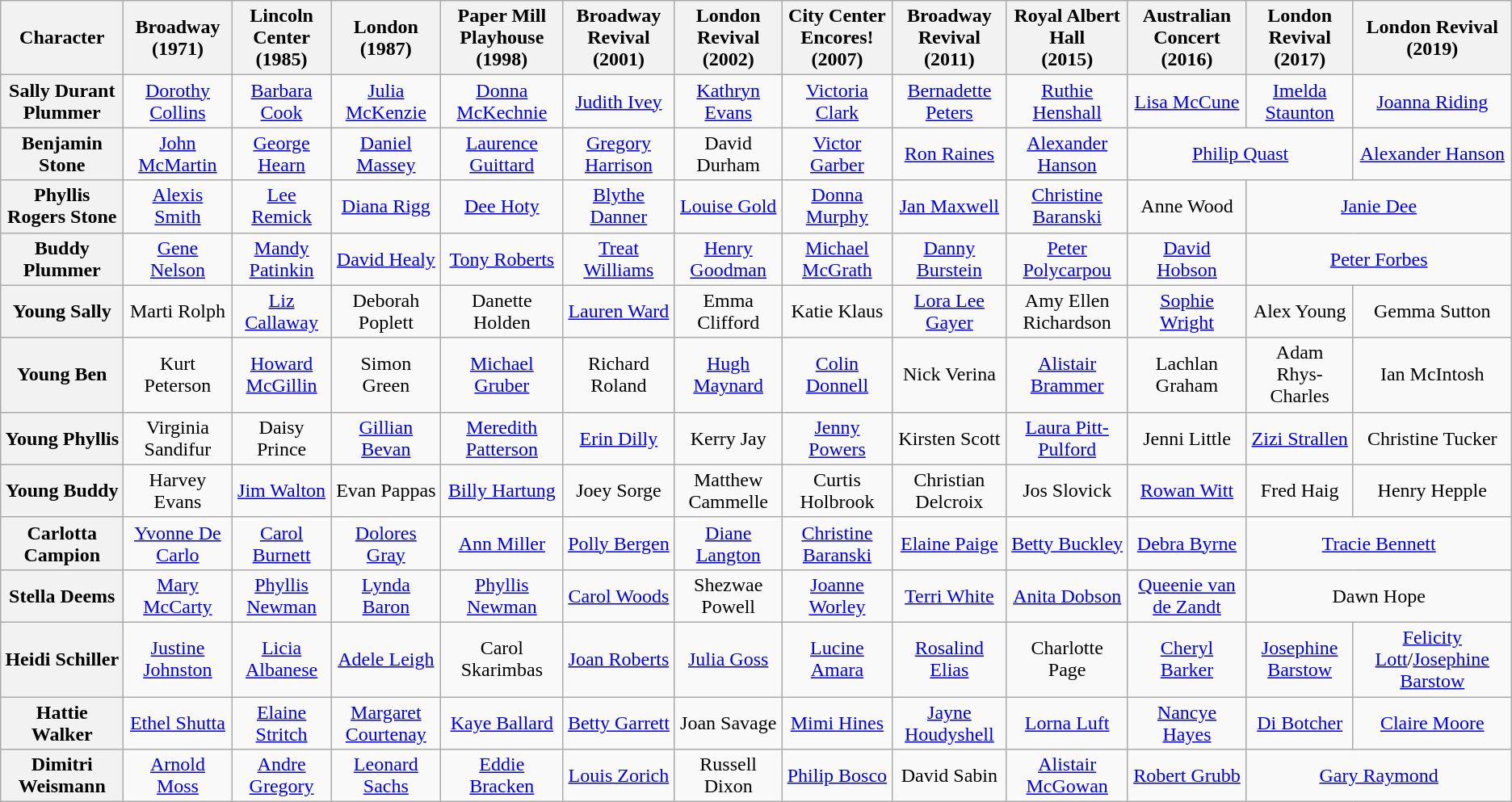<table class="wikitable" style="width:1000;">
<tr>
<th>Character</th>
<th>Broadway (1971)</th>
<th>Lincoln Center<br>(1985)</th>
<th>London<br>(1987)</th>
<th>Paper Mill Playhouse<br>(1998)</th>
<th>Broadway Revival<br>(2001)</th>
<th>London Revival<br>(2002)</th>
<th>City Center Encores!<br>(2007)</th>
<th>Broadway Revival<br>(2011)</th>
<th>Royal Albert Hall<br>(2015)</th>
<th>Australian Concert<br>(2016)</th>
<th>London Revival<br>(2017)</th>
<th>London Revival<br>(2019)</th>
</tr>
<tr>
<th>Sally Durant Plummer</th>
<td colspan='1' align=center><a href='#'>Dorothy Collins</a></td>
<td colspan='1' align=center><a href='#'>Barbara Cook</a></td>
<td colspan='1' align=center><a href='#'>Julia McKenzie</a></td>
<td colspan='1' align=center><a href='#'>Donna McKechnie</a></td>
<td colspan='1' align=center><a href='#'>Judith Ivey</a></td>
<td colspan='1' align=center><a href='#'>Kathryn Evans</a></td>
<td colspan='1' align=center><a href='#'>Victoria Clark</a></td>
<td colspan='1' align=center><a href='#'>Bernadette Peters</a></td>
<td colspan='1' align=center><a href='#'>Ruthie Henshall</a></td>
<td colspan='1' align=center><a href='#'>Lisa McCune</a></td>
<td colspan='1' align=center><a href='#'>Imelda Staunton</a></td>
<td colspan='1' align=center><a href='#'>Joanna Riding</a></td>
</tr>
<tr>
<th>Benjamin Stone</th>
<td colspan='1' align=center><a href='#'>John McMartin</a></td>
<td colspan='1' align=center><a href='#'>George Hearn</a></td>
<td colspan='1' align=center><a href='#'>Daniel Massey</a></td>
<td colspan='1' align=center><a href='#'>Laurence Guittard</a></td>
<td colspan='1' align=center><a href='#'>Gregory Harrison</a></td>
<td colspan='1' align=center>David Durham</td>
<td colspan='1' align=center><a href='#'>Victor Garber</a></td>
<td colspan='1' align=center><a href='#'>Ron Raines</a></td>
<td colspan='1' align=center><a href='#'>Alexander Hanson</a></td>
<td colspan='2' align=center><a href='#'>Philip Quast</a></td>
<td colspan="1" align=center><a href='#'>Alexander Hanson</a></td>
</tr>
<tr>
<th>Phyllis Rogers Stone</th>
<td colspan='1' align=center><a href='#'>Alexis Smith</a></td>
<td colspan='1' align=center><a href='#'>Lee Remick</a></td>
<td colspan='1' align=center><a href='#'>Diana Rigg</a></td>
<td colspan='1' align=center><a href='#'>Dee Hoty</a></td>
<td colspan='1' align=center><a href='#'>Blythe Danner</a></td>
<td colspan='1' align=center><a href='#'>Louise Gold</a></td>
<td colspan='1' align=center><a href='#'>Donna Murphy</a></td>
<td colspan='1' align=center><a href='#'>Jan Maxwell</a></td>
<td colspan='1' align=center><a href='#'>Christine Baranski</a></td>
<td colspan='1' align=center>Anne Wood</td>
<td colspan="2" align=center><a href='#'>Janie Dee</a></td>
</tr>
<tr>
<th>Buddy Plummer</th>
<td colspan='1' align=center><a href='#'>Gene Nelson</a></td>
<td colspan='1' align=center><a href='#'>Mandy Patinkin</a></td>
<td colspan='1' align=center><a href='#'>David Healy</a></td>
<td colspan='1' align=center><a href='#'>Tony Roberts</a></td>
<td colspan='1' align=center><a href='#'>Treat Williams</a></td>
<td colspan='1' align=center><a href='#'>Henry Goodman</a></td>
<td colspan='1' align=center><a href='#'>Michael McGrath</a></td>
<td colspan='1' align=center><a href='#'>Danny Burstein</a></td>
<td colspan='1' align=center><a href='#'>Peter Polycarpou</a></td>
<td colspan='1' align=center><a href='#'>David Hobson</a></td>
<td colspan="2" align=center><a href='#'>Peter Forbes</a></td>
</tr>
<tr>
<th>Young Sally</th>
<td colspan='1' align=center>Marti Rolph</td>
<td colspan='1' align=center><a href='#'>Liz Callaway</a></td>
<td colspan='1' align=center>Deborah Poplett</td>
<td colspan='1' align=center>Danette Holden</td>
<td colspan='1' align=center><a href='#'>Lauren Ward</a></td>
<td colspan='1' align=center>Emma Clifford</td>
<td colspan='1' align=center>Katie Klaus</td>
<td colspan='1' align=center><a href='#'>Lora Lee Gayer</a></td>
<td colspan='1' align=center>Amy Ellen Richardson</td>
<td colspan='1' align=center><a href='#'>Sophie Wright</a></td>
<td colspan='1' align=center>Alex Young</td>
<td colspan='1' align=center>Gemma Sutton</td>
</tr>
<tr>
<th>Young Ben</th>
<td colspan='1' align=center>Kurt Peterson</td>
<td colspan='1' align=center><a href='#'>Howard McGillin</a></td>
<td colspan='1' align=center>Simon Green</td>
<td colspan='1' align=center><a href='#'>Michael Gruber</a></td>
<td colspan='1' align=center>Richard Roland</td>
<td colspan='1' align=center><a href='#'>Hugh Maynard</a></td>
<td colspan='1' align=center><a href='#'>Colin Donnell</a></td>
<td colspan='1' align=center>Nick Verina</td>
<td colspan='1' align=center><a href='#'>Alistair Brammer</a></td>
<td colspan='1' align=center>Lachlan Graham</td>
<td colspan='1' align=center>Adam Rhys-Charles</td>
<td colspan='1' align=center>Ian McIntosh</td>
</tr>
<tr>
<th>Young Phyllis</th>
<td colspan='1' align=center>Virginia Sandifur</td>
<td colspan='1' align=center>Daisy Prince</td>
<td colspan='1' align=center><a href='#'>Gillian Bevan</a></td>
<td colspan='1' align=center><a href='#'>Meredith Patterson</a></td>
<td colspan='1' align=center><a href='#'>Erin Dilly</a></td>
<td colspan='1' align=center>Kerry Jay</td>
<td colspan='1' align=center><a href='#'>Jenny Powers</a></td>
<td colspan='1' align=center>Kirsten Scott</td>
<td colspan='1' align=center><a href='#'>Laura Pitt-Pulford</a></td>
<td colspan='1' align=center>Jenni Little</td>
<td colspan='1' align=center><a href='#'>Zizi Strallen</a></td>
<td colspan='1' align=center>Christine Tucker</td>
</tr>
<tr>
<th>Young Buddy</th>
<td colspan='1' align=center>Harvey Evans</td>
<td colspan='1' align=center><a href='#'>Jim Walton</a></td>
<td colspan='1' align=center>Evan Pappas</td>
<td colspan='1' align=center><a href='#'>Billy Hartung</a></td>
<td colspan='1' align=center>Joey Sorge</td>
<td colspan='1' align=center>Matthew Cammelle</td>
<td colspan='1' align=center>Curtis Holbrook</td>
<td colspan='1' align=center>Christian Delcroix</td>
<td colspan='1' align=center>Jos Slovick</td>
<td colspan='1' align=center><a href='#'>Rowan Witt</a></td>
<td colspan='1' align=center>Fred Haig</td>
<td colspan='1' align=center>Henry Hepple</td>
</tr>
<tr>
<th>Carlotta Campion</th>
<td colspan='1' align=center><a href='#'>Yvonne De Carlo</a></td>
<td colspan='1' align=center><a href='#'>Carol Burnett</a></td>
<td colspan='1' align=center><a href='#'>Dolores Gray</a></td>
<td colspan='1' align=center><a href='#'>Ann Miller</a></td>
<td colspan='1' align=center><a href='#'>Polly Bergen</a></td>
<td colspan='1' align=center><a href='#'>Diane Langton</a></td>
<td colspan='1' align=center><a href='#'>Christine Baranski</a></td>
<td colspan='1' align=center><a href='#'>Elaine Paige</a></td>
<td colspan='1' align=center><a href='#'>Betty Buckley</a></td>
<td colspan='1' align=center><a href='#'>Debra Byrne</a></td>
<td colspan="2" align=center><a href='#'>Tracie Bennett</a></td>
</tr>
<tr>
<th>Stella Deems</th>
<td colspan='1' align=center><a href='#'>Mary McCarty</a></td>
<td colspan='1' align=center><a href='#'>Phyllis Newman</a></td>
<td colspan='1' align=center><a href='#'>Lynda Baron</a></td>
<td colspan='1' align=center><a href='#'>Phyllis Newman</a></td>
<td colspan='1' align=center><a href='#'>Carol Woods</a></td>
<td colspan='1' align=center>Shezwae Powell</td>
<td colspan='1' align=center><a href='#'>Joanne Worley</a></td>
<td colspan='1' align=center><a href='#'>Terri White</a></td>
<td colspan='1' align=center><a href='#'>Anita Dobson</a></td>
<td colspan='1' align=center><a href='#'>Queenie van de Zandt</a></td>
<td colspan="2" align=center>Dawn Hope</td>
</tr>
<tr>
<th>Heidi Schiller</th>
<td colspan='1' align=center><a href='#'>Justine Johnston</a></td>
<td colspan='1' align=center><a href='#'>Licia Albanese</a></td>
<td colspan='1' align=center><a href='#'>Adele Leigh</a></td>
<td colspan='1' align=center>Carol Skarimbas</td>
<td colspan='1' align=center><a href='#'>Joan Roberts</a></td>
<td colspan='1' align=center><a href='#'>Julia Goss</a></td>
<td colspan='1' align=center><a href='#'>Lucine Amara</a></td>
<td colspan='1' align=center><a href='#'>Rosalind Elias</a></td>
<td colspan='1' align=center>Charlotte Page</td>
<td colspan='1' align=center><a href='#'>Cheryl Barker</a></td>
<td colspan="1" align=center><a href='#'>Josephine Barstow</a></td>
<td colspan="1" align=center><a href='#'>Felicity Lott</a>/<a href='#'>Josephine Barstow</a></td>
</tr>
<tr>
<th>Hattie Walker</th>
<td colspan='1' align=center><a href='#'>Ethel Shutta</a></td>
<td colspan='1' align=center><a href='#'>Elaine Stritch</a></td>
<td colspan='1' align=center><a href='#'>Margaret Courtenay</a></td>
<td colspan='1' align=center><a href='#'>Kaye Ballard</a></td>
<td colspan='1' align=center><a href='#'>Betty Garrett</a></td>
<td colspan='1' align=center>Joan Savage</td>
<td colspan='1' align=center><a href='#'>Mimi Hines</a></td>
<td colspan='1' align=center><a href='#'>Jayne Houdyshell</a></td>
<td colspan='1' align=center><a href='#'>Lorna Luft</a></td>
<td colspan='1' align=center><a href='#'>Nancye Hayes</a></td>
<td colspan='1' align=center><a href='#'>Di Botcher</a></td>
<td colspan='1' align=center><a href='#'>Claire Moore</a></td>
</tr>
<tr>
<th>Dimitri Weismann</th>
<td colspan='1' align=center><a href='#'>Arnold Moss</a></td>
<td colspan='1' align=center><a href='#'>Andre Gregory</a></td>
<td colspan='1' align=center><a href='#'>Leonard Sachs</a></td>
<td colspan='1' align=center><a href='#'>Eddie Bracken</a></td>
<td colspan='1' align=center><a href='#'>Louis Zorich</a></td>
<td colspan='1' align=center>Russell Dixon</td>
<td colspan='1' align=center><a href='#'>Philip Bosco</a></td>
<td colspan='1' align=center>David Sabin</td>
<td colspan='1' align=center><a href='#'>Alistair McGowan</a></td>
<td colspan='1' align=center><a href='#'>Robert Grubb</a></td>
<td colspan="2" align=center><a href='#'>Gary Raymond</a></td>
</tr>
</table>
